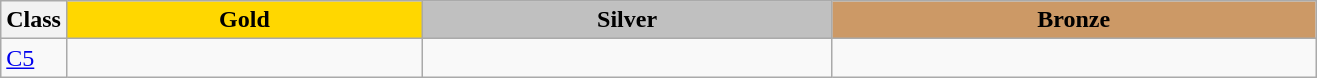<table class=wikitable style="font-size:100%">
<tr>
<th rowspan="1" width="5%">Class</th>
<th rowspan="1" style="background:gold;">Gold</th>
<th colspan="1" style="background:silver;">Silver</th>
<th colspan="1" style="background:#CC9966;">Bronze</th>
</tr>
<tr>
<td><a href='#'>C5</a></td>
<td></td>
<td></td>
<td></td>
</tr>
</table>
